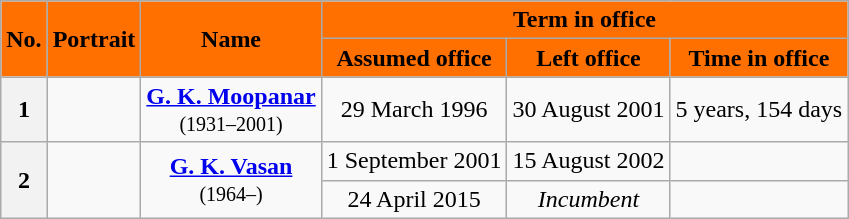<table class="wikitable sortable" style="text-align:center;">
<tr>
<th rowspan=2 style="background-color:#FF7000;color:black">No.</th>
<th rowspan=2 style="background-color:#FF7000;color:black">Portrait</th>
<th rowspan=2 style="background-color:#FF7000;color:black">Name<br></th>
<th colspan=3 style="background-color:#FF7000;color:black">Term in office</th>
</tr>
<tr>
<th style="background-color:#FF7000;color:black">Assumed office</th>
<th style="background-color:#FF7000;color:black">Left office</th>
<th style="background-color:#FF7000;color:black">Time in office</th>
</tr>
<tr>
<th>1</th>
<td></td>
<td><strong><a href='#'>G. K. Moopanar</a></strong><br><small>(1931–2001)</small></td>
<td>29 March 1996</td>
<td>30 August 2001</td>
<td>5 years, 154 days</td>
</tr>
<tr>
<th rowspan=2>2</th>
<td rowspan=2></td>
<td rowspan=2><strong><a href='#'>G. K. Vasan</a></strong><br><small>(1964–)</small></td>
<td>1 September 2001</td>
<td>15 August 2002</td>
<td></td>
</tr>
<tr>
<td>24 April 2015</td>
<td><em>Incumbent</em></td>
<td></td>
</tr>
</table>
